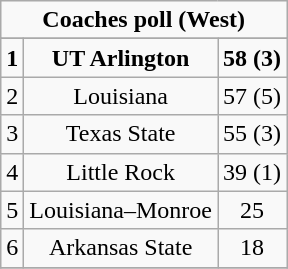<table class="wikitable">
<tr align="center">
<td align="center" Colspan="3"><strong>Coaches poll (West)</strong></td>
</tr>
<tr align="center">
</tr>
<tr align="center">
<td><strong>1</strong></td>
<td><strong>UT Arlington</strong></td>
<td><strong>58 (3)</strong></td>
</tr>
<tr align="center">
<td>2</td>
<td>Louisiana</td>
<td>57 (5)</td>
</tr>
<tr align="center">
<td>3</td>
<td>Texas State</td>
<td>55 (3)</td>
</tr>
<tr align="center">
<td>4</td>
<td>Little Rock</td>
<td>39 (1)</td>
</tr>
<tr align="center">
<td>5</td>
<td>Louisiana–Monroe</td>
<td>25</td>
</tr>
<tr align="center">
<td>6</td>
<td>Arkansas State</td>
<td>18</td>
</tr>
<tr align="center">
</tr>
</table>
